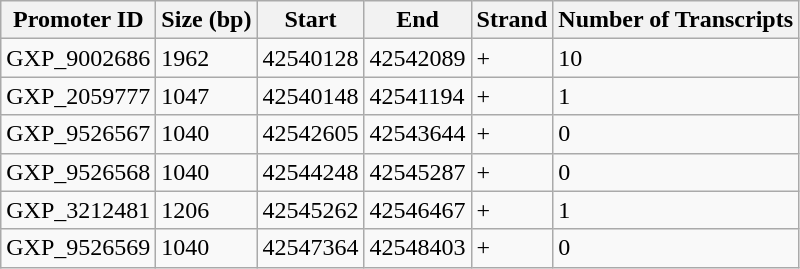<table class="wikitable">
<tr>
<th>Promoter ID</th>
<th>Size (bp)</th>
<th>Start</th>
<th>End</th>
<th>Strand</th>
<th>Number of Transcripts</th>
</tr>
<tr>
<td>GXP_9002686</td>
<td>1962</td>
<td>42540128</td>
<td>42542089</td>
<td>+</td>
<td>10</td>
</tr>
<tr>
<td>GXP_2059777</td>
<td>1047</td>
<td>42540148</td>
<td>42541194</td>
<td>+</td>
<td>1</td>
</tr>
<tr>
<td>GXP_9526567</td>
<td>1040</td>
<td>42542605</td>
<td>42543644</td>
<td>+</td>
<td>0</td>
</tr>
<tr>
<td>GXP_9526568</td>
<td>1040</td>
<td>42544248</td>
<td>42545287</td>
<td>+</td>
<td>0</td>
</tr>
<tr>
<td>GXP_3212481</td>
<td>1206</td>
<td>42545262</td>
<td>42546467</td>
<td>+</td>
<td>1</td>
</tr>
<tr>
<td>GXP_9526569</td>
<td>1040</td>
<td>42547364</td>
<td>42548403</td>
<td>+</td>
<td>0</td>
</tr>
</table>
